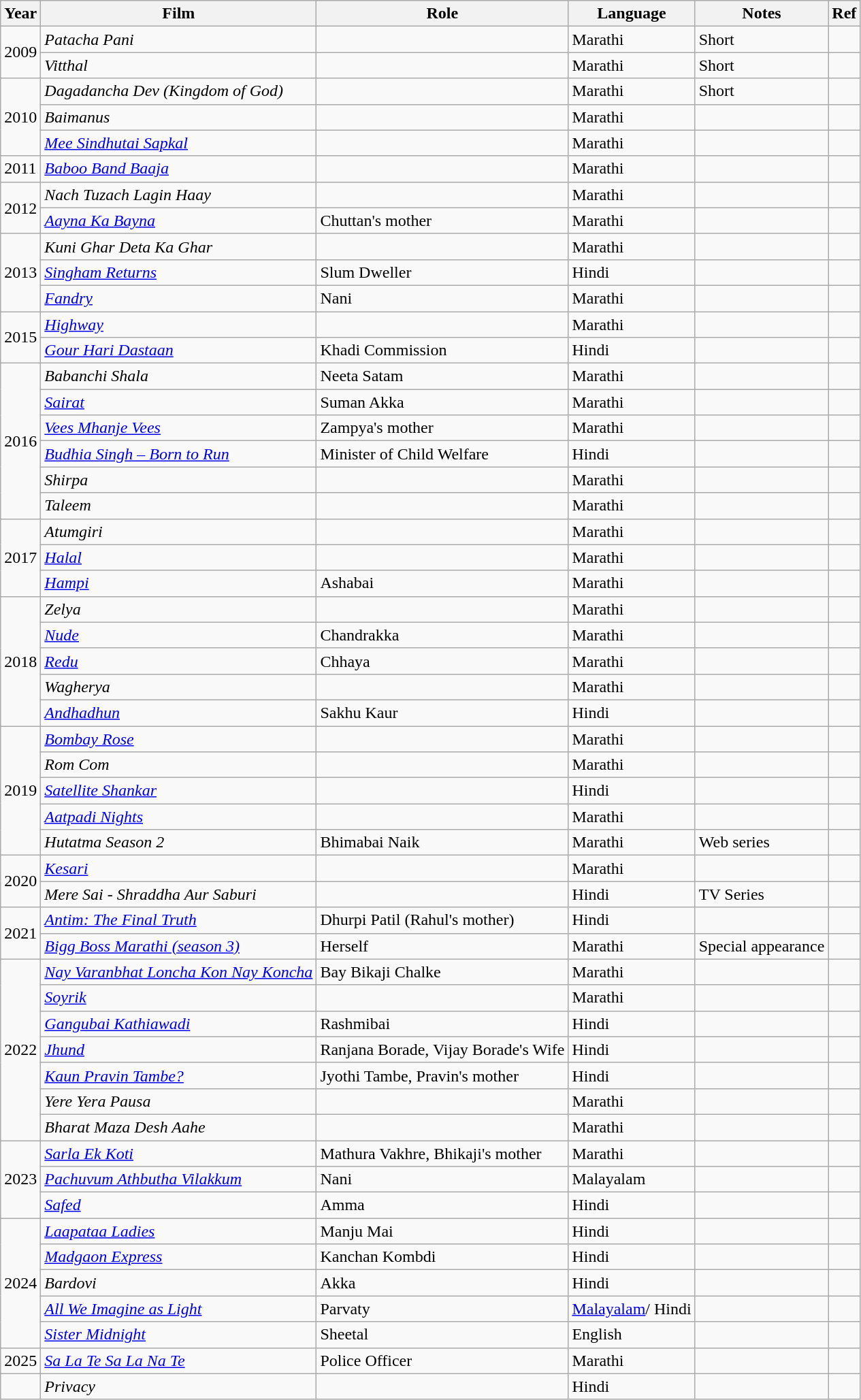<table class="wikitable sortable">
<tr>
<th>Year</th>
<th>Film</th>
<th>Role</th>
<th>Language</th>
<th>Notes</th>
<th>Ref</th>
</tr>
<tr>
<td rowspan="2">2009</td>
<td><em>Patacha Pani</em></td>
<td></td>
<td>Marathi</td>
<td>Short</td>
<td></td>
</tr>
<tr>
<td><em>Vitthal</em></td>
<td></td>
<td>Marathi</td>
<td>Short</td>
<td></td>
</tr>
<tr>
<td rowspan="3">2010</td>
<td><em>Dagadancha Dev (Kingdom of God)</em></td>
<td></td>
<td>Marathi</td>
<td>Short</td>
<td></td>
</tr>
<tr>
<td><em>Baimanus</em></td>
<td></td>
<td>Marathi</td>
<td></td>
<td></td>
</tr>
<tr>
<td><em><a href='#'>Mee Sindhutai Sapkal</a></em></td>
<td></td>
<td>Marathi</td>
<td></td>
<td></td>
</tr>
<tr>
<td>2011</td>
<td><em><a href='#'>Baboo Band Baaja</a></em></td>
<td></td>
<td>Marathi</td>
<td></td>
<td></td>
</tr>
<tr>
<td rowspan="2">2012</td>
<td><em>Nach Tuzach Lagin Haay</em></td>
<td></td>
<td>Marathi</td>
<td></td>
<td></td>
</tr>
<tr>
<td><em><a href='#'>Aayna Ka Bayna</a></em></td>
<td>Chuttan's mother</td>
<td>Marathi</td>
<td></td>
<td></td>
</tr>
<tr>
<td rowspan="3">2013</td>
<td><em>Kuni Ghar Deta Ka Ghar</em></td>
<td></td>
<td>Marathi</td>
<td></td>
<td></td>
</tr>
<tr>
<td><em><a href='#'>Singham Returns</a></em></td>
<td>Slum Dweller</td>
<td>Hindi</td>
<td></td>
<td></td>
</tr>
<tr>
<td><em><a href='#'>Fandry</a></em></td>
<td>Nani</td>
<td>Marathi</td>
<td></td>
<td></td>
</tr>
<tr>
<td rowspan="2">2015</td>
<td><a href='#'><em>Highway</em></a></td>
<td></td>
<td>Marathi</td>
<td></td>
<td></td>
</tr>
<tr>
<td><em><a href='#'>Gour Hari Dastaan</a></em></td>
<td>Khadi Commission</td>
<td>Hindi</td>
<td></td>
<td></td>
</tr>
<tr>
<td rowspan="6">2016</td>
<td><em>Babanchi Shala</em></td>
<td>Neeta Satam</td>
<td>Marathi</td>
<td></td>
<td></td>
</tr>
<tr>
<td><em><a href='#'>Sairat</a></em></td>
<td>Suman Akka</td>
<td>Marathi</td>
<td></td>
<td></td>
</tr>
<tr>
<td><em><a href='#'>Vees Mhanje Vees</a></em></td>
<td>Zampya's mother</td>
<td>Marathi</td>
<td></td>
<td></td>
</tr>
<tr>
<td><em><a href='#'>Budhia Singh – Born to Run</a></em></td>
<td>Minister of Child Welfare</td>
<td>Hindi</td>
<td></td>
<td></td>
</tr>
<tr>
<td><em>Shirpa</em></td>
<td></td>
<td>Marathi</td>
<td></td>
<td></td>
</tr>
<tr>
<td><em>Taleem</em></td>
<td></td>
<td>Marathi</td>
<td></td>
<td></td>
</tr>
<tr>
<td rowspan="3">2017</td>
<td><em>Atumgiri</em></td>
<td></td>
<td>Marathi</td>
<td></td>
<td></td>
</tr>
<tr>
<td><a href='#'><em>Halal</em></a></td>
<td></td>
<td>Marathi</td>
<td></td>
<td></td>
</tr>
<tr>
<td><a href='#'><em>Hampi</em></a></td>
<td>Ashabai</td>
<td>Marathi</td>
<td></td>
<td></td>
</tr>
<tr>
<td rowspan="5">2018</td>
<td><em>Zelya</em></td>
<td></td>
<td>Marathi</td>
<td></td>
<td></td>
</tr>
<tr>
<td><a href='#'><em>Nude</em></a></td>
<td>Chandrakka</td>
<td>Marathi</td>
<td></td>
<td></td>
</tr>
<tr>
<td><a href='#'><em>Redu</em></a></td>
<td>Chhaya</td>
<td>Marathi</td>
<td></td>
<td></td>
</tr>
<tr>
<td><em>Wagherya</em></td>
<td></td>
<td>Marathi</td>
<td></td>
<td></td>
</tr>
<tr>
<td><em><a href='#'>Andhadhun</a></em></td>
<td>Sakhu Kaur</td>
<td>Hindi</td>
<td></td>
<td></td>
</tr>
<tr>
<td rowspan="5">2019</td>
<td><em><a href='#'>Bombay Rose</a></em></td>
<td></td>
<td>Marathi</td>
<td></td>
<td></td>
</tr>
<tr>
<td><em>Rom Com</em></td>
<td></td>
<td>Marathi</td>
<td></td>
<td></td>
</tr>
<tr>
<td><em><a href='#'>Satellite Shankar</a></em></td>
<td></td>
<td>Hindi</td>
<td></td>
<td></td>
</tr>
<tr>
<td><em><a href='#'>Aatpadi Nights</a></em></td>
<td></td>
<td>Marathi</td>
<td></td>
<td></td>
</tr>
<tr>
<td><em>Hutatma Season 2</em></td>
<td>Bhimabai Naik</td>
<td>Marathi</td>
<td>Web series</td>
<td></td>
</tr>
<tr>
<td rowspan="2">2020</td>
<td><a href='#'><em>Kesari</em></a></td>
<td></td>
<td>Marathi</td>
<td></td>
<td></td>
</tr>
<tr>
<td><em>Mere Sai - Shraddha Aur Saburi</em></td>
<td></td>
<td>Hindi</td>
<td>TV Series</td>
<td></td>
</tr>
<tr>
<td rowspan="2">2021</td>
<td><em><a href='#'>Antim: The Final Truth</a></em></td>
<td>Dhurpi Patil (Rahul's mother)</td>
<td>Hindi</td>
<td></td>
<td></td>
</tr>
<tr>
<td><em><a href='#'>Bigg Boss Marathi (season 3)</a></em></td>
<td>Herself</td>
<td>Marathi</td>
<td>Special appearance</td>
<td></td>
</tr>
<tr>
<td rowspan="7">2022</td>
<td><em><a href='#'>Nay Varanbhat Loncha Kon Nay Koncha</a></em></td>
<td>Bay Bikaji Chalke</td>
<td>Marathi</td>
<td></td>
<td></td>
</tr>
<tr>
<td><em><a href='#'>Soyrik</a></em></td>
<td></td>
<td>Marathi</td>
<td></td>
<td></td>
</tr>
<tr>
<td><em><a href='#'>Gangubai Kathiawadi</a></em></td>
<td>Rashmibai</td>
<td>Hindi</td>
<td></td>
<td></td>
</tr>
<tr>
<td><a href='#'><em>Jhund</em></a></td>
<td>Ranjana Borade, Vijay Borade's Wife</td>
<td>Hindi</td>
<td></td>
<td></td>
</tr>
<tr>
<td><em><a href='#'>Kaun Pravin Tambe?</a></em></td>
<td>Jyothi Tambe, Pravin's mother</td>
<td>Hindi</td>
<td></td>
<td></td>
</tr>
<tr>
<td><em>Yere Yera Pausa</em></td>
<td></td>
<td>Marathi</td>
<td></td>
<td></td>
</tr>
<tr>
<td><em>Bharat Maza Desh Aahe</em></td>
<td></td>
<td>Marathi</td>
<td></td>
<td></td>
</tr>
<tr>
<td rowspan="3">2023</td>
<td><em><a href='#'>Sarla Ek Koti</a></em></td>
<td>Mathura Vakhre, Bhikaji's mother</td>
<td>Marathi</td>
<td></td>
<td></td>
</tr>
<tr>
<td><em><a href='#'>Pachuvum Athbutha Vilakkum</a></em></td>
<td>Nani</td>
<td>Malayalam</td>
<td></td>
<td></td>
</tr>
<tr>
<td><em><a href='#'>Safed</a></em></td>
<td>Amma</td>
<td>Hindi</td>
<td></td>
<td></td>
</tr>
<tr>
<td rowspan="5">2024</td>
<td><em><a href='#'>Laapataa Ladies</a></em></td>
<td>Manju Mai</td>
<td>Hindi</td>
<td></td>
<td></td>
</tr>
<tr>
<td><em><a href='#'>Madgaon Express</a></em></td>
<td>Kanchan Kombdi</td>
<td>Hindi</td>
<td></td>
<td></td>
</tr>
<tr>
<td><em>Bardovi</em></td>
<td>Akka</td>
<td>Hindi</td>
<td></td>
<td></td>
</tr>
<tr>
<td><em><a href='#'>All We Imagine as Light</a></em></td>
<td>Parvaty</td>
<td><a href='#'>Malayalam</a>/ Hindi</td>
<td></td>
<td></td>
</tr>
<tr>
<td><em><a href='#'>Sister Midnight</a></em></td>
<td>Sheetal</td>
<td>English</td>
<td></td>
<td></td>
</tr>
<tr>
<td>2025</td>
<td><a href='#'><em>Sa La Te Sa La Na Te</em></a></td>
<td>Police Officer</td>
<td>Marathi</td>
<td></td>
<td></td>
</tr>
<tr>
<td></td>
<td><em>Privacy</em></td>
<td></td>
<td>Hindi</td>
<td></td>
<td></td>
</tr>
</table>
